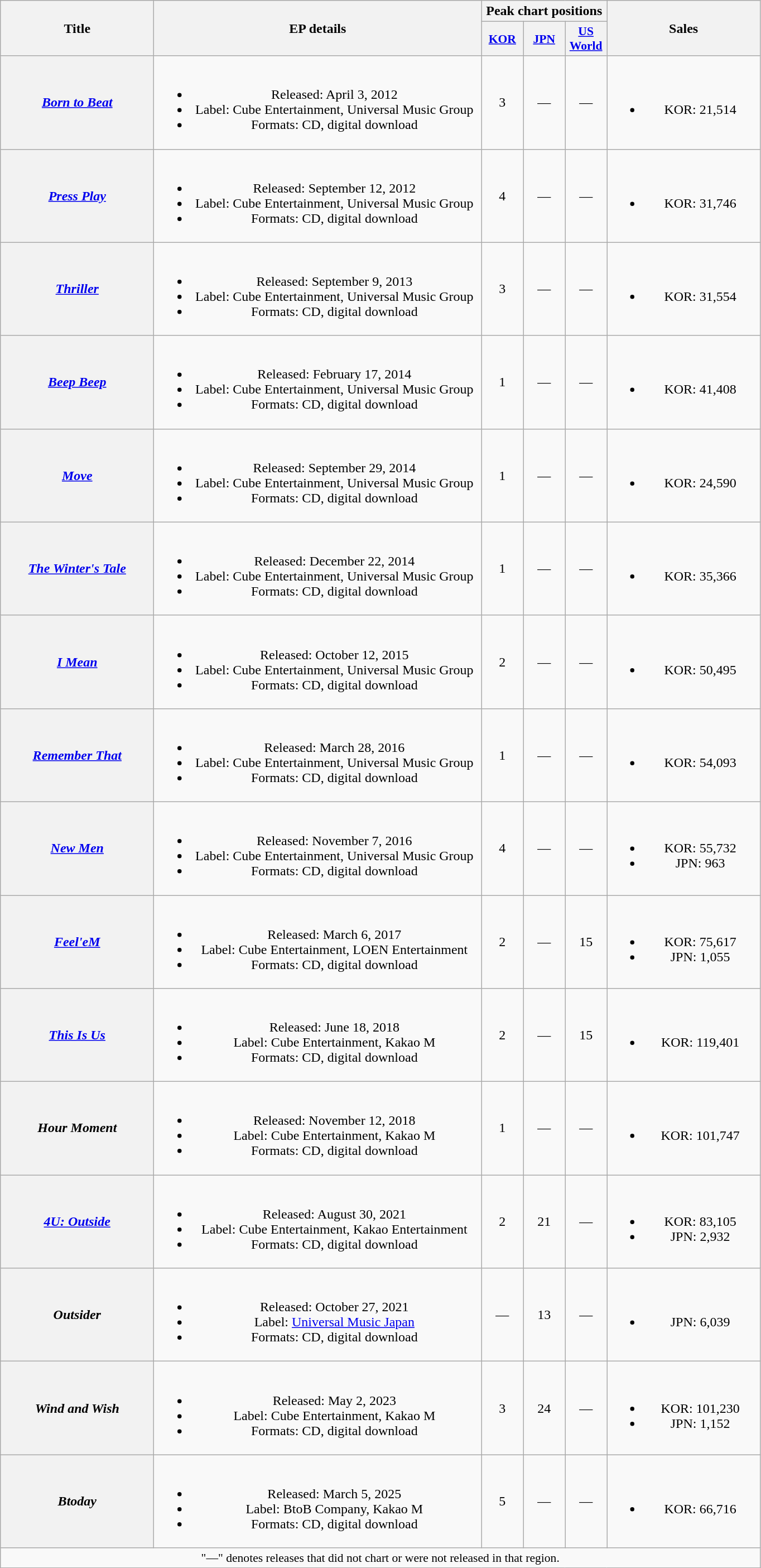<table class="wikitable plainrowheaders" style="text-align:center;">
<tr>
<th scope="col" rowspan="2" style="width:11em;">Title</th>
<th scope="col" rowspan="2" style="width:24em;">EP details</th>
<th scope="col" colspan="3">Peak chart positions</th>
<th scope="col" rowspan="2" style="width:11em;">Sales</th>
</tr>
<tr>
<th scope="col" style="width:3em;font-size:90%;"><a href='#'>KOR</a><br></th>
<th scope="col" style="width:3em;font-size:90%;"><a href='#'>JPN</a><br></th>
<th scope="col" style="width:3em;font-size:90%;"><a href='#'>US<br>World</a><br></th>
</tr>
<tr>
<th scope="row"><em><a href='#'>Born to Beat</a></em></th>
<td><br><ul><li>Released: April 3, 2012 </li><li>Label: Cube Entertainment, Universal Music Group</li><li>Formats: CD, digital download</li></ul></td>
<td>3</td>
<td>—</td>
<td>—</td>
<td><br><ul><li>KOR: 21,514</li></ul></td>
</tr>
<tr>
<th scope="row"><em><a href='#'>Press Play</a></em></th>
<td><br><ul><li>Released: September 12, 2012 </li><li>Label: Cube Entertainment, Universal Music Group</li><li>Formats: CD, digital download</li></ul></td>
<td>4</td>
<td>—</td>
<td>—</td>
<td><br><ul><li>KOR: 31,746</li></ul></td>
</tr>
<tr>
<th scope="row"><em><a href='#'>Thriller</a></em></th>
<td><br><ul><li>Released: September 9, 2013 </li><li>Label: Cube Entertainment, Universal Music Group</li><li>Formats: CD, digital download</li></ul></td>
<td>3</td>
<td>—</td>
<td>—</td>
<td><br><ul><li>KOR: 31,554</li></ul></td>
</tr>
<tr>
<th scope="row"><em><a href='#'>Beep Beep</a></em></th>
<td><br><ul><li>Released: February 17, 2014 </li><li>Label: Cube Entertainment, Universal Music Group</li><li>Formats: CD, digital download</li></ul></td>
<td>1</td>
<td>—</td>
<td>—</td>
<td><br><ul><li>KOR: 41,408</li></ul></td>
</tr>
<tr>
<th scope="row"><em><a href='#'>Move</a></em></th>
<td><br><ul><li>Released: September 29, 2014 </li><li>Label: Cube Entertainment, Universal Music Group</li><li>Formats: CD, digital download</li></ul></td>
<td>1</td>
<td>—</td>
<td>—</td>
<td><br><ul><li>KOR: 24,590</li></ul></td>
</tr>
<tr>
<th scope="row"><em><a href='#'>The Winter's Tale</a></em></th>
<td><br><ul><li>Released: December 22, 2014 </li><li>Label: Cube Entertainment, Universal Music Group</li><li>Formats: CD, digital download</li></ul></td>
<td>1</td>
<td>—</td>
<td>—</td>
<td><br><ul><li>KOR: 35,366</li></ul></td>
</tr>
<tr>
<th scope="row"><em><a href='#'>I Mean</a></em></th>
<td><br><ul><li>Released: October 12, 2015 </li><li>Label: Cube Entertainment, Universal Music Group</li><li>Formats: CD, digital download</li></ul></td>
<td>2</td>
<td>—</td>
<td>—</td>
<td><br><ul><li>KOR: 50,495</li></ul></td>
</tr>
<tr>
<th scope="row"><em><a href='#'>Remember That</a></em></th>
<td><br><ul><li>Released: March 28, 2016 </li><li>Label: Cube Entertainment, Universal Music Group</li><li>Formats: CD, digital download</li></ul></td>
<td>1</td>
<td>—</td>
<td>—</td>
<td><br><ul><li>KOR: 54,093</li></ul></td>
</tr>
<tr>
<th scope="row"><em><a href='#'>New Men</a></em></th>
<td><br><ul><li>Released: November 7, 2016 </li><li>Label: Cube Entertainment, Universal Music Group</li><li>Formats: CD, digital download</li></ul></td>
<td>4</td>
<td>—</td>
<td>—</td>
<td><br><ul><li>KOR: 55,732</li><li>JPN: 963</li></ul></td>
</tr>
<tr>
<th scope="row"><em><a href='#'>Feel'eM</a></em></th>
<td><br><ul><li>Released: March 6, 2017 </li><li>Label: Cube Entertainment, LOEN Entertainment</li><li>Formats: CD, digital download</li></ul></td>
<td>2</td>
<td>—</td>
<td>15</td>
<td><br><ul><li>KOR: 75,617</li><li>JPN: 1,055</li></ul></td>
</tr>
<tr>
<th scope="row"><em><a href='#'>This Is Us</a></em></th>
<td><br><ul><li>Released: June 18, 2018 </li><li>Label: Cube Entertainment, Kakao M</li><li>Formats: CD, digital download</li></ul></td>
<td>2</td>
<td>—</td>
<td>15</td>
<td><br><ul><li>KOR: 119,401</li></ul></td>
</tr>
<tr>
<th scope="row"><em>Hour Moment</em></th>
<td><br><ul><li>Released: November 12, 2018 </li><li>Label: Cube Entertainment, Kakao M</li><li>Formats: CD, digital download</li></ul></td>
<td>1</td>
<td>—</td>
<td>—</td>
<td><br><ul><li>KOR: 101,747</li></ul></td>
</tr>
<tr>
<th scope="row"><em><a href='#'>4U: Outside</a></em></th>
<td><br><ul><li>Released: August 30, 2021 </li><li>Label: Cube Entertainment, Kakao Entertainment</li><li>Formats: CD, digital download</li></ul></td>
<td>2</td>
<td>21</td>
<td>—</td>
<td><br><ul><li>KOR: 83,105</li><li>JPN: 2,932</li></ul></td>
</tr>
<tr>
<th scope="row"><em>Outsider</em></th>
<td><br><ul><li>Released: October 27, 2021 </li><li>Label: <a href='#'>Universal Music Japan</a></li><li>Formats: CD, digital download</li></ul></td>
<td>—</td>
<td>13</td>
<td>—</td>
<td><br><ul><li>JPN: 6,039</li></ul></td>
</tr>
<tr>
<th scope="row"><em>Wind and Wish</em></th>
<td><br><ul><li>Released: May 2, 2023 </li><li>Label: Cube Entertainment, Kakao M</li><li>Formats: CD, digital download</li></ul></td>
<td>3</td>
<td>24</td>
<td>—</td>
<td><br><ul><li>KOR: 101,230</li><li>JPN: 1,152</li></ul></td>
</tr>
<tr>
<th scope="row"><em>Btoday</em></th>
<td><br><ul><li>Released: March 5, 2025 </li><li>Label: BtoB Company, Kakao M</li><li>Formats: CD, digital download</li></ul></td>
<td>5</td>
<td>—</td>
<td>—</td>
<td><br><ul><li>KOR: 66,716</li></ul></td>
</tr>
<tr>
<td colspan="7" style="font-size:90%">"—" denotes releases that did not chart or were not released in that region.</td>
</tr>
</table>
